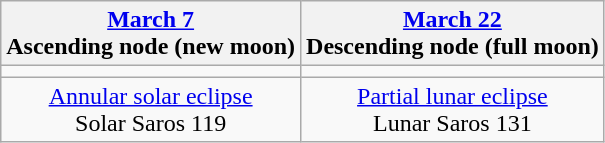<table class="wikitable">
<tr>
<th><a href='#'>March 7</a><br>Ascending node (new moon)</th>
<th><a href='#'>March 22</a><br>Descending node (full moon)</th>
</tr>
<tr>
<td></td>
<td></td>
</tr>
<tr align=center>
<td><a href='#'>Annular solar eclipse</a><br>Solar Saros 119</td>
<td><a href='#'>Partial lunar eclipse</a><br>Lunar Saros 131</td>
</tr>
</table>
